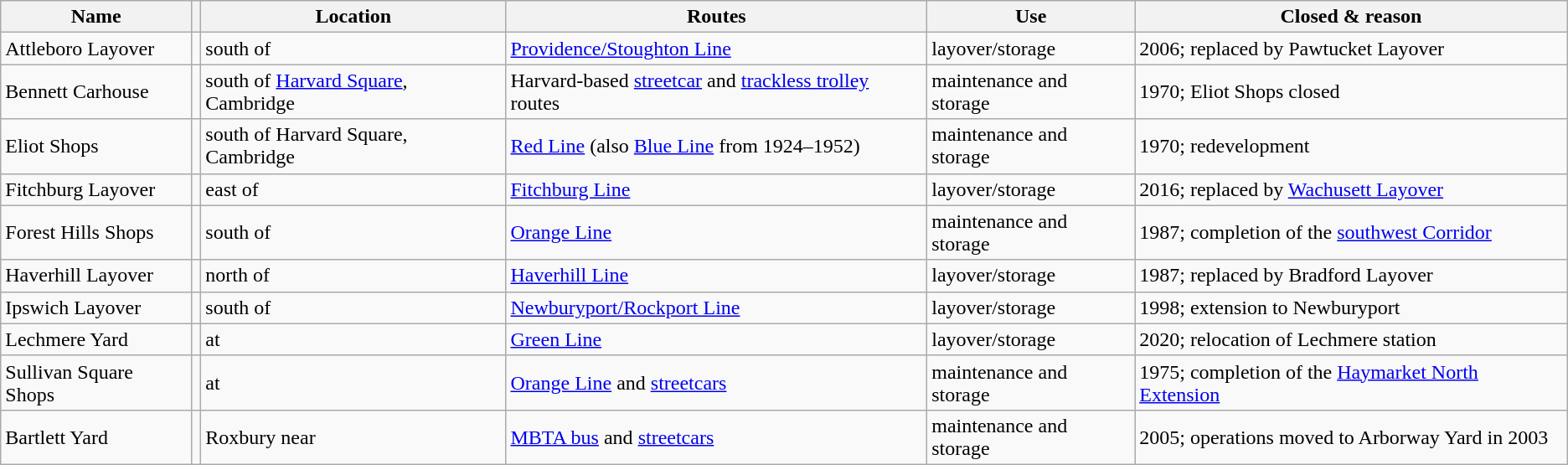<table class="wikitable sortable">
<tr>
<th>Name</th>
<th class="unsortable"></th>
<th>Location</th>
<th>Routes</th>
<th>Use</th>
<th>Closed & reason</th>
</tr>
<tr>
<td>Attleboro Layover</td>
<td></td>
<td data-sort-value="Attleboro">south of </td>
<td><a href='#'>Providence/Stoughton Line</a></td>
<td>layover/storage</td>
<td>2006; replaced by Pawtucket Layover</td>
</tr>
<tr>
<td>Bennett Carhouse</td>
<td></td>
<td data-sort-value="Harvard Square">south of <a href='#'>Harvard Square</a>, Cambridge</td>
<td>Harvard-based <a href='#'>streetcar</a> and <a href='#'>trackless trolley</a> routes</td>
<td>maintenance and storage</td>
<td>1970; Eliot Shops closed</td>
</tr>
<tr>
<td>Eliot Shops</td>
<td></td>
<td data-sort-value="Harvard Square">south of Harvard Square, Cambridge</td>
<td><a href='#'>Red Line</a> (also <a href='#'>Blue Line</a> from 1924–1952)</td>
<td>maintenance and storage</td>
<td>1970; redevelopment</td>
</tr>
<tr>
<td>Fitchburg Layover</td>
<td></td>
<td data-sort-value="Fitchburg0">east of </td>
<td><a href='#'>Fitchburg Line</a></td>
<td>layover/storage</td>
<td>2016; replaced by <a href='#'>Wachusett Layover</a></td>
</tr>
<tr>
<td>Forest Hills Shops</td>
<td></td>
<td data-sort-value="Forest Hills">south of </td>
<td><a href='#'>Orange Line</a></td>
<td>maintenance and storage</td>
<td>1987; completion of the <a href='#'>southwest Corridor</a></td>
</tr>
<tr>
<td>Haverhill Layover</td>
<td></td>
<td data-sort-value="Haverhill">north of </td>
<td><a href='#'>Haverhill Line</a></td>
<td>layover/storage</td>
<td>1987; replaced by Bradford Layover</td>
</tr>
<tr>
<td>Ipswich Layover</td>
<td></td>
<td data-sort-value="Ipswich">south of </td>
<td><a href='#'>Newburyport/Rockport Line</a></td>
<td>layover/storage</td>
<td>1998; extension to Newburyport</td>
</tr>
<tr>
<td>Lechmere Yard</td>
<td></td>
<td data-sort-value="Lechmere">at </td>
<td><a href='#'>Green Line</a></td>
<td>layover/storage</td>
<td>2020; relocation of Lechmere station</td>
</tr>
<tr>
<td>Sullivan Square Shops</td>
<td></td>
<td data-sort-value="Sullivan Square">at </td>
<td><a href='#'>Orange Line</a> and <a href='#'>streetcars</a></td>
<td>maintenance and storage</td>
<td>1975; completion of the <a href='#'>Haymarket North Extension</a></td>
</tr>
<tr>
<td>Bartlett Yard</td>
<td></td>
<td data-sort-value="Roxbury">Roxbury near </td>
<td><a href='#'>MBTA bus</a> and <a href='#'>streetcars</a></td>
<td>maintenance and storage</td>
<td>2005; operations moved to Arborway Yard in 2003 </td>
</tr>
</table>
